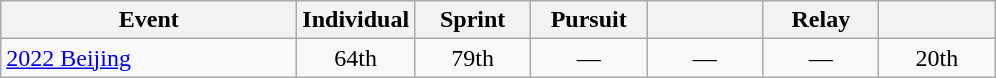<table class="wikitable" style="text-align: center;">
<tr ">
<th style="width:190px;">Event</th>
<th style="width:70px;">Individual</th>
<th style="width:70px;">Sprint</th>
<th style="width:70px;">Pursuit</th>
<th style="width:70px;"></th>
<th style="width:70px;">Relay</th>
<th style="width:70px;"></th>
</tr>
<tr>
<td align=left> <a href='#'>2022 Beijing</a></td>
<td>64th</td>
<td>79th</td>
<td>—</td>
<td>—</td>
<td>—</td>
<td>20th</td>
</tr>
</table>
